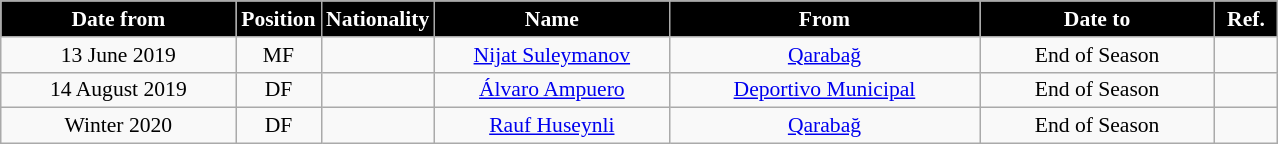<table class="wikitable" style="text-align:center; font-size:90%; ">
<tr>
<th style="background:#000000; color:#FFFFFF; width:150px;">Date from</th>
<th style="background:#000000; color:#FFFFFF; width:50px;">Position</th>
<th style="background:#000000; color:#FFFFFF; width:50px;">Nationality</th>
<th style="background:#000000; color:#FFFFFF; width:150px;">Name</th>
<th style="background:#000000; color:#FFFFFF; width:200px;">From</th>
<th style="background:#000000; color:#FFFFFF; width:150px;">Date to</th>
<th style="background:#000000; color:#FFFFFF; width:35px;">Ref.</th>
</tr>
<tr>
<td>13 June 2019</td>
<td>MF</td>
<td></td>
<td><a href='#'>Nijat Suleymanov</a></td>
<td><a href='#'>Qarabağ</a></td>
<td>End of Season</td>
<td></td>
</tr>
<tr>
<td>14 August 2019</td>
<td>DF</td>
<td></td>
<td><a href='#'>Álvaro Ampuero</a></td>
<td><a href='#'>Deportivo Municipal</a></td>
<td>End of Season</td>
<td></td>
</tr>
<tr>
<td>Winter 2020</td>
<td>DF</td>
<td></td>
<td><a href='#'>Rauf Huseynli</a></td>
<td><a href='#'>Qarabağ</a></td>
<td>End of Season</td>
<td></td>
</tr>
</table>
